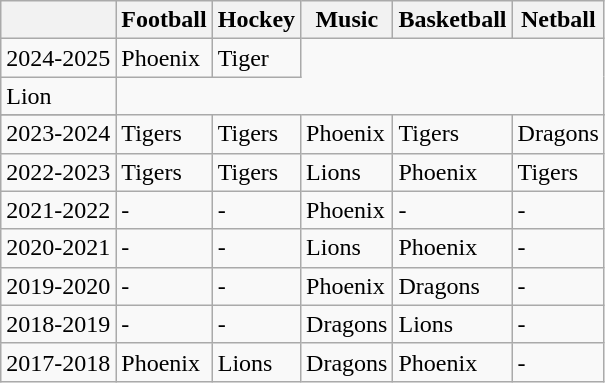<table class="wikitable">
<tr>
<th></th>
<th>Football</th>
<th>Hockey</th>
<th>Music</th>
<th>Basketball</th>
<th>Netball</th>
</tr>
<tr>
<td>2024-2025</td>
<td>Phoenix</td>
<td>Tiger</td>
</tr>
<tr>
<td>Lion</td>
</tr>
<tr>
</tr>
<tr>
<td>2023-2024</td>
<td>Tigers</td>
<td>Tigers</td>
<td>Phoenix</td>
<td>Tigers</td>
<td>Dragons</td>
</tr>
<tr>
<td>2022-2023</td>
<td>Tigers</td>
<td>Tigers</td>
<td>Lions</td>
<td>Phoenix</td>
<td>Tigers</td>
</tr>
<tr>
<td>2021-2022</td>
<td>-</td>
<td>-</td>
<td>Phoenix</td>
<td>-</td>
<td>-</td>
</tr>
<tr>
<td>2020-2021</td>
<td>-</td>
<td>-</td>
<td>Lions</td>
<td>Phoenix</td>
<td>-</td>
</tr>
<tr>
<td>2019-2020</td>
<td>-</td>
<td>-</td>
<td>Phoenix</td>
<td>Dragons</td>
<td>-</td>
</tr>
<tr>
<td>2018-2019</td>
<td>-</td>
<td>-</td>
<td>Dragons</td>
<td>Lions</td>
<td>-</td>
</tr>
<tr>
<td>2017-2018</td>
<td>Phoenix</td>
<td>Lions</td>
<td>Dragons</td>
<td>Phoenix</td>
<td>-</td>
</tr>
</table>
